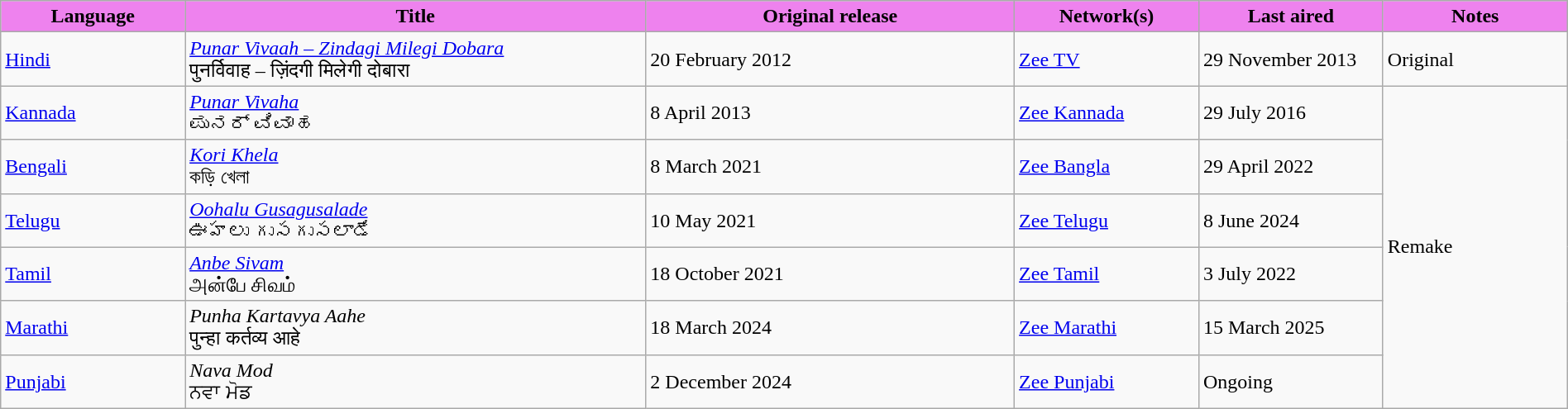<table class="wikitable" style="width: 100%; margin-right: 0;">
<tr>
<th style="background:Violet; width:10%;">Language</th>
<th style="background:Violet; width:25%;">Title</th>
<th style="background:Violet; width:20%;">Original release</th>
<th style="background:Violet; width:10%;">Network(s)</th>
<th style="background:Violet; width:10%;">Last aired</th>
<th style="background:Violet; width:10%;">Notes</th>
</tr>
<tr>
<td><a href='#'>Hindi</a></td>
<td><em><a href='#'>Punar Vivaah – Zindagi Milegi Dobara</a></em> <br> पुनर्विवाह – ज़िंदगी मिलेगी दोबारा</td>
<td>20 February 2012</td>
<td><a href='#'>Zee TV</a></td>
<td>29 November 2013</td>
<td>Original</td>
</tr>
<tr>
<td><a href='#'>Kannada</a></td>
<td><em><a href='#'>Punar Vivaha</a></em> <br> ಪುನರ್ ವಿವಾಹ</td>
<td>8 April 2013</td>
<td><a href='#'>Zee Kannada</a></td>
<td>29 July 2016</td>
<td rowspan="6">Remake</td>
</tr>
<tr>
<td><a href='#'>Bengali</a></td>
<td><em><a href='#'>Kori Khela</a></em> <br> কড়ি খেলা</td>
<td>8 March 2021</td>
<td><a href='#'>Zee Bangla</a></td>
<td>29 April 2022</td>
</tr>
<tr>
<td><a href='#'>Telugu</a></td>
<td><em><a href='#'>Oohalu Gusagusalade</a></em> <br>ఊహలు గుసగుసలాడే</td>
<td>10 May 2021</td>
<td><a href='#'>Zee Telugu</a></td>
<td>8 June 2024</td>
</tr>
<tr>
<td><a href='#'>Tamil</a></td>
<td><em><a href='#'>Anbe Sivam</a></em> <br> அன்பே சிவம்</td>
<td>18 October 2021</td>
<td><a href='#'>Zee Tamil</a></td>
<td>3 July 2022</td>
</tr>
<tr>
<td><a href='#'>Marathi</a></td>
<td><em>Punha Kartavya Aahe</em> <br> पुन्हा कर्तव्य आहे</td>
<td>18 March 2024</td>
<td><a href='#'>Zee Marathi</a></td>
<td>15 March 2025</td>
</tr>
<tr>
<td><a href='#'>Punjabi</a></td>
<td><em>Nava Mod</em> <br> ਨਵਾ ਮੋਡ</td>
<td>2 December 2024</td>
<td><a href='#'>Zee Punjabi</a></td>
<td>Ongoing</td>
</tr>
</table>
